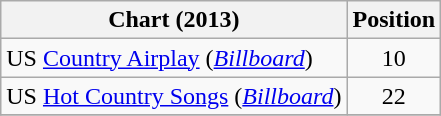<table class="wikitable sortable">
<tr>
<th scope="col">Chart (2013)</th>
<th scope="col">Position</th>
</tr>
<tr>
<td>US <a href='#'>Country Airplay</a> (<em><a href='#'>Billboard</a></em>)</td>
<td align="center">10</td>
</tr>
<tr>
<td>US <a href='#'>Hot Country Songs</a> (<em><a href='#'>Billboard</a></em>)</td>
<td align="center">22</td>
</tr>
<tr>
</tr>
</table>
